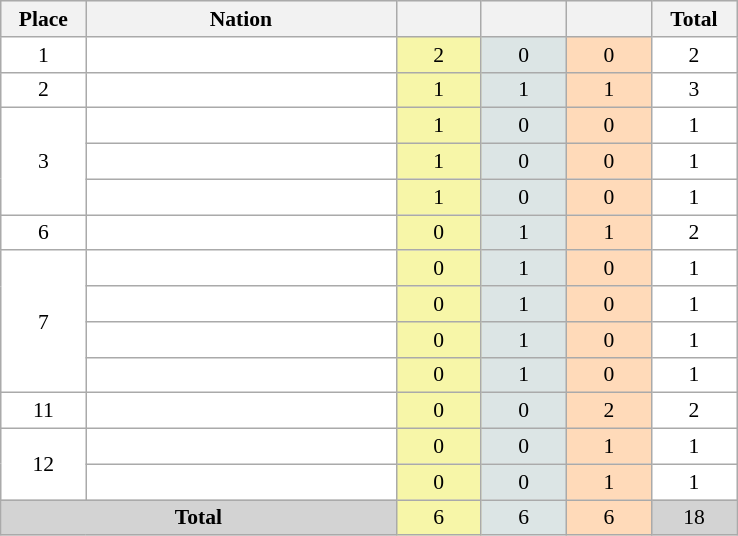<table class=wikitable style="border:1px solid #AAAAAA;font-size:90%">
<tr bgcolor="#EFEFEF">
<th width=50>Place</th>
<th width=200>Nation</th>
<th width=50></th>
<th width=50></th>
<th width=50></th>
<th width=50>Total</th>
</tr>
<tr align="center" valign="center" bgcolor="#FFFFFF">
<td>1</td>
<td align="left"></td>
<td style="background:#F7F6A8;">2</td>
<td style="background:#DCE5E5;">0</td>
<td style="background:#FFDAB9;">0</td>
<td>2</td>
</tr>
<tr align="center" valign="center" bgcolor="#FFFFFF">
<td>2</td>
<td align="left"></td>
<td style="background:#F7F6A8;">1</td>
<td style="background:#DCE5E5;">1</td>
<td style="background:#FFDAB9;">1</td>
<td>3</td>
</tr>
<tr align="center" valign="center" bgcolor="#FFFFFF">
<td rowspan=3>3</td>
<td align="left"></td>
<td style="background:#F7F6A8;">1</td>
<td style="background:#DCE5E5;">0</td>
<td style="background:#FFDAB9;">0</td>
<td>1</td>
</tr>
<tr align="center" valign="center" bgcolor="#FFFFFF">
<td align="left"></td>
<td style="background:#F7F6A8;">1</td>
<td style="background:#DCE5E5;">0</td>
<td style="background:#FFDAB9;">0</td>
<td>1</td>
</tr>
<tr align="center" valign="center" bgcolor="#FFFFFF">
<td align="left"></td>
<td style="background:#F7F6A8;">1</td>
<td style="background:#DCE5E5;">0</td>
<td style="background:#FFDAB9;">0</td>
<td>1</td>
</tr>
<tr align="center" valign="center" bgcolor="#FFFFFF">
<td>6</td>
<td align="left"></td>
<td style="background:#F7F6A8;">0</td>
<td style="background:#DCE5E5;">1</td>
<td style="background:#FFDAB9;">1</td>
<td>2</td>
</tr>
<tr align="center" valign="center" bgcolor="#FFFFFF">
<td rowspan=4>7</td>
<td align="left"></td>
<td style="background:#F7F6A8;">0</td>
<td style="background:#DCE5E5;">1</td>
<td style="background:#FFDAB9;">0</td>
<td>1</td>
</tr>
<tr align="center" valign="center" bgcolor="#FFFFFF">
<td align="left"></td>
<td style="background:#F7F6A8;">0</td>
<td style="background:#DCE5E5;">1</td>
<td style="background:#FFDAB9;">0</td>
<td>1</td>
</tr>
<tr align="center" valign="center" bgcolor="#FFFFFF">
<td align="left"></td>
<td style="background:#F7F6A8;">0</td>
<td style="background:#DCE5E5;">1</td>
<td style="background:#FFDAB9;">0</td>
<td>1</td>
</tr>
<tr align="center" valign="center" bgcolor="#FFFFFF">
<td align="left"></td>
<td style="background:#F7F6A8;">0</td>
<td style="background:#DCE5E5;">1</td>
<td style="background:#FFDAB9;">0</td>
<td>1</td>
</tr>
<tr align="center" valign="center" bgcolor="#FFFFFF">
<td>11</td>
<td align="left"></td>
<td style="background:#F7F6A8;">0</td>
<td style="background:#DCE5E5;">0</td>
<td style="background:#FFDAB9;">2</td>
<td>2</td>
</tr>
<tr align="center" valign="center" bgcolor="#FFFFFF">
<td rowspan=2>12</td>
<td align="left"></td>
<td style="background:#F7F6A8;">0</td>
<td style="background:#DCE5E5;">0</td>
<td style="background:#FFDAB9;">1</td>
<td>1</td>
</tr>
<tr align="center" valign="center" bgcolor="#FFFFFF">
<td align="left"></td>
<td style="background:#F7F6A8;">0</td>
<td style="background:#DCE5E5;">0</td>
<td style="background:#FFDAB9;">1</td>
<td>1</td>
</tr>
<tr align="center">
<td colspan="2" bgcolor=D3D3D3><strong>Total</strong></td>
<td style="background:#F7F6A8;">6</td>
<td style="background:#DCE5E5;">6</td>
<td style="background:#FFDAB9;">6</td>
<td bgcolor=D3D3D3>18</td>
</tr>
</table>
